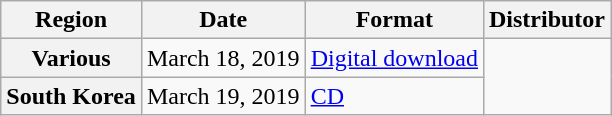<table class="wikitable plainrowheaders">
<tr>
<th>Region</th>
<th>Date</th>
<th>Format</th>
<th>Distributor</th>
</tr>
<tr>
<th scope="row">Various</th>
<td rowspan="2">March 18, 2019</td>
<td rowspan="2"><a href='#'>Digital download</a></td>
<td rowspan="3"></td>
</tr>
<tr>
<th scope="row" rowspan="2">South Korea</th>
</tr>
<tr>
<td>March 19, 2019</td>
<td><a href='#'>CD</a></td>
</tr>
</table>
